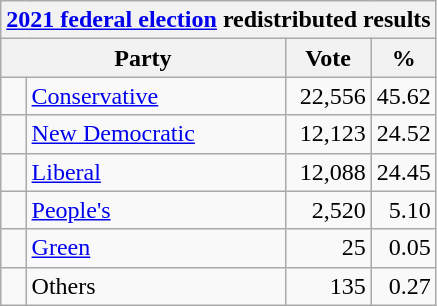<table class="wikitable">
<tr>
<th colspan="4"><a href='#'>2021 federal election</a> redistributed results</th>
</tr>
<tr>
<th bgcolor="#DDDDFF" width="130px" colspan="2">Party</th>
<th bgcolor="#DDDDFF" width="50px">Vote</th>
<th bgcolor="#DDDDFF" width="30px">%</th>
</tr>
<tr>
<td> </td>
<td><a href='#'>Conservative</a></td>
<td align=right>22,556</td>
<td align=right>45.62</td>
</tr>
<tr>
<td> </td>
<td><a href='#'>New Democratic</a></td>
<td align=right>12,123</td>
<td align=right>24.52</td>
</tr>
<tr>
<td> </td>
<td><a href='#'>Liberal</a></td>
<td align=right>12,088</td>
<td align=right>24.45</td>
</tr>
<tr>
<td> </td>
<td><a href='#'>People's</a></td>
<td align=right>2,520</td>
<td align=right>5.10</td>
</tr>
<tr>
<td> </td>
<td><a href='#'>Green</a></td>
<td align=right>25</td>
<td align=right>0.05</td>
</tr>
<tr>
<td> </td>
<td>Others</td>
<td align=right>135</td>
<td align=right>0.27</td>
</tr>
</table>
